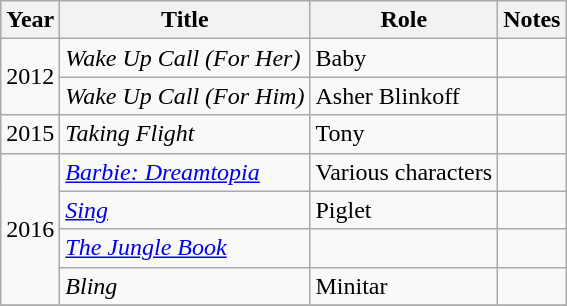<table class="wikitable sortable">
<tr>
<th>Year</th>
<th>Title</th>
<th>Role</th>
<th>Notes</th>
</tr>
<tr>
<td rowspan="2">2012</td>
<td><em>Wake Up Call (For Her)</em></td>
<td>Baby</td>
<td></td>
</tr>
<tr>
<td><em>Wake Up Call (For Him)</em></td>
<td>Asher Blinkoff</td>
<td></td>
</tr>
<tr>
<td>2015</td>
<td><em>Taking Flight</em></td>
<td>Tony</td>
<td></td>
</tr>
<tr>
<td rowspan="4">2016</td>
<td><em><a href='#'>Barbie: Dreamtopia</a></em></td>
<td>Various characters</td>
<td></td>
</tr>
<tr>
<td><em><a href='#'>Sing</a></em></td>
<td>Piglet</td>
<td></td>
</tr>
<tr>
<td><em><a href='#'>The Jungle Book</a></em></td>
<td></td>
<td></td>
</tr>
<tr>
<td><em>Bling</em></td>
<td>Minitar</td>
<td></td>
</tr>
<tr>
</tr>
</table>
